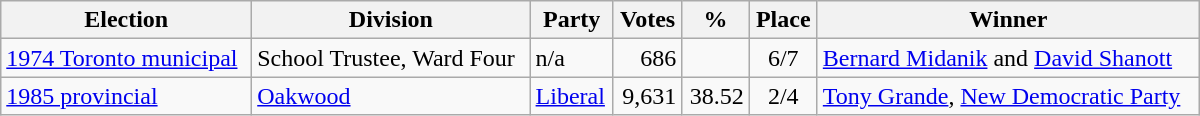<table class="wikitable" width="800">
<tr>
<th align="left">Election</th>
<th align="left">Division</th>
<th align="left">Party</th>
<th align="right">Votes</th>
<th align="right">%</th>
<th align="center">Place</th>
<th align="center">Winner</th>
</tr>
<tr>
<td align="left"><a href='#'>1974 Toronto municipal</a></td>
<td align="left">School Trustee, Ward Four</td>
<td align="left">n/a</td>
<td align="right">686</td>
<td align="right"></td>
<td align="center">6/7</td>
<td align="left"><a href='#'>Bernard Midanik</a> and <a href='#'>David Shanott</a></td>
</tr>
<tr>
<td align="left"><a href='#'>1985 provincial</a></td>
<td align="left"><a href='#'>Oakwood</a></td>
<td align="left"><a href='#'>Liberal</a></td>
<td align="right">9,631</td>
<td align="right">38.52</td>
<td align="center">2/4</td>
<td align="left"><a href='#'>Tony Grande</a>, <a href='#'>New Democratic Party</a></td>
</tr>
</table>
